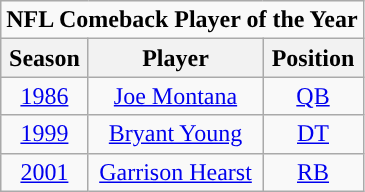<table class="wikitable sortable" style="text-align:center">
<tr>
<td colspan="3"><strong>NFL Comeback Player of the Year</strong></td>
</tr>
<tr>
<th>Season</th>
<th>Player</th>
<th>Position</th>
</tr>
<tr>
<td><a href='#'>1986</a></td>
<td><a href='#'>Joe Montana</a></td>
<td><a href='#'>QB</a></td>
</tr>
<tr>
<td><a href='#'>1999</a></td>
<td><a href='#'>Bryant Young</a></td>
<td><a href='#'>DT</a></td>
</tr>
<tr>
<td><a href='#'>2001</a></td>
<td><a href='#'>Garrison Hearst</a></td>
<td><a href='#'>RB</a></td>
</tr>
</table>
